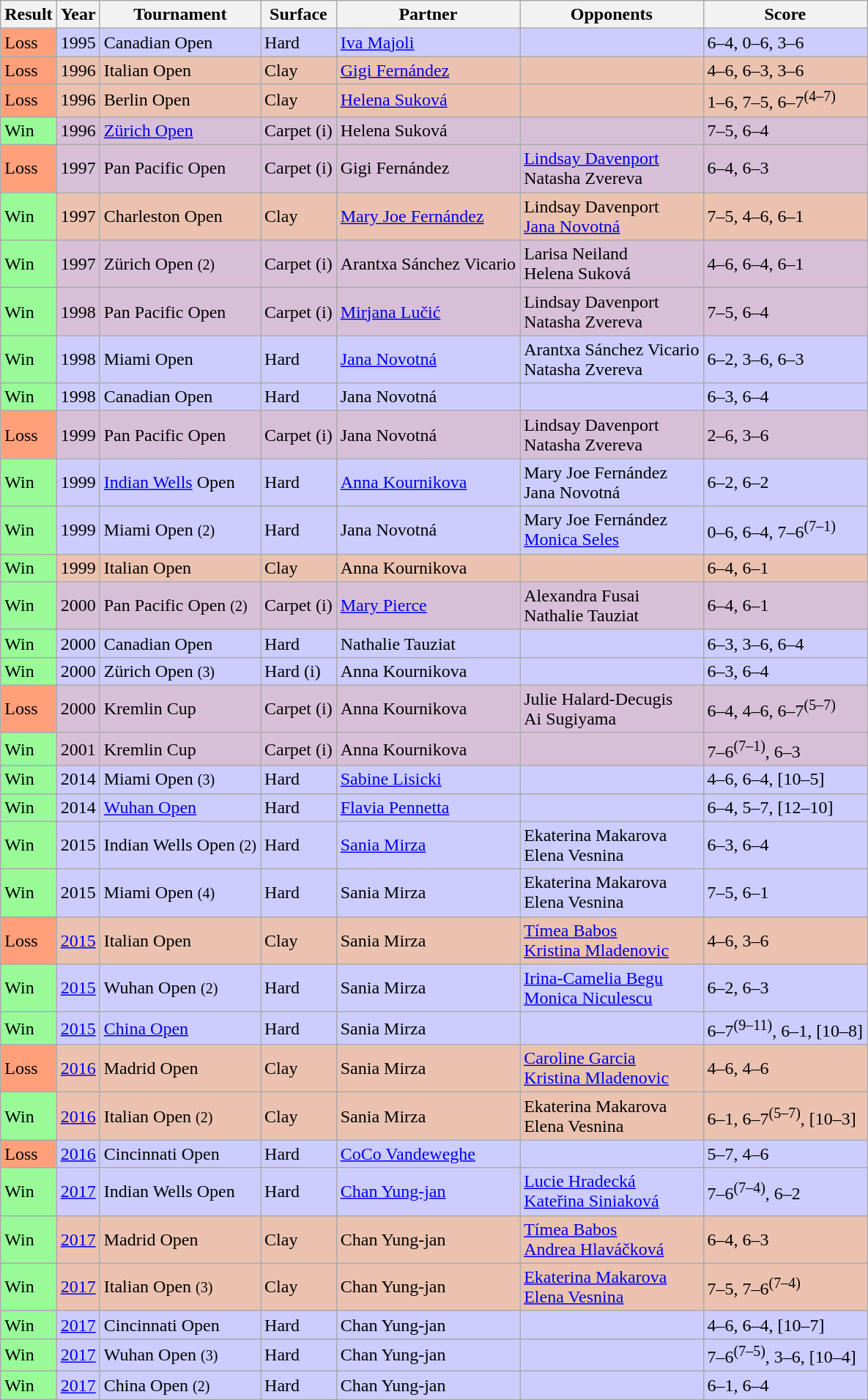<table class="sortable wikitable">
<tr>
<th>Result</th>
<th>Year</th>
<th>Tournament</th>
<th>Surface</th>
<th>Partner</th>
<th>Opponents</th>
<th class="unsortable">Score</th>
</tr>
<tr style="background:#ccccff;">
<td style="background:#ffa07a;">Loss</td>
<td>1995</td>
<td>Canadian Open</td>
<td>Hard</td>
<td> <a href='#'>Iva Majoli</a></td>
<td></td>
<td>6–4, 0–6, 3–6</td>
</tr>
<tr style="background:#ebc2af;">
<td style="background:#ffa07a;">Loss</td>
<td>1996</td>
<td>Italian Open</td>
<td>Clay</td>
<td> <a href='#'>Gigi Fernández</a></td>
<td></td>
<td>4–6, 6–3, 3–6</td>
</tr>
<tr style="background:#ebc2af;">
<td style="background:#ffa07a;">Loss</td>
<td>1996</td>
<td>Berlin Open</td>
<td>Clay</td>
<td> <a href='#'>Helena Suková</a></td>
<td></td>
<td>1–6, 7–5, 6–7<sup>(4–7)</sup></td>
</tr>
<tr bgcolor=thistle>
<td style="background:#98fb98;">Win</td>
<td>1996</td>
<td><a href='#'>Zürich Open</a></td>
<td>Carpet (i)</td>
<td> Helena Suková</td>
<td></td>
<td>7–5, 6–4</td>
</tr>
<tr bgcolor=thistle>
<td style="background:#ffa07a;">Loss</td>
<td>1997</td>
<td>Pan Pacific Open</td>
<td>Carpet (i)</td>
<td> Gigi Fernández</td>
<td> <a href='#'>Lindsay Davenport</a><br> Natasha Zvereva</td>
<td>6–4, 6–3</td>
</tr>
<tr style="background:#ebc2af;">
<td style="background:#98fb98;">Win</td>
<td>1997</td>
<td>Charleston Open</td>
<td>Clay</td>
<td> <a href='#'>Mary Joe Fernández</a></td>
<td> Lindsay Davenport<br> <a href='#'>Jana Novotná</a></td>
<td>7–5, 4–6, 6–1</td>
</tr>
<tr bgcolor=thistle>
<td style="background:#98fb98;">Win</td>
<td>1997</td>
<td>Zürich Open <small>(2)</small></td>
<td>Carpet (i)</td>
<td> Arantxa Sánchez Vicario</td>
<td> Larisa Neiland<br> Helena Suková</td>
<td>4–6, 6–4, 6–1</td>
</tr>
<tr bgcolor=thistle>
<td style="background:#98fb98;">Win</td>
<td>1998</td>
<td>Pan Pacific Open</td>
<td>Carpet (i)</td>
<td> <a href='#'>Mirjana Lučić</a></td>
<td> Lindsay Davenport<br> Natasha Zvereva</td>
<td>7–5, 6–4</td>
</tr>
<tr style="background:#ccccff;">
<td style="background:#98fb98;">Win</td>
<td>1998</td>
<td>Miami Open</td>
<td>Hard</td>
<td> <a href='#'>Jana Novotná</a></td>
<td> Arantxa Sánchez Vicario<br> Natasha Zvereva</td>
<td>6–2, 3–6, 6–3</td>
</tr>
<tr style="background:#ccccff;">
<td style="background:#98fb98;">Win</td>
<td>1998</td>
<td>Canadian Open</td>
<td>Hard</td>
<td> Jana Novotná</td>
<td></td>
<td>6–3, 6–4</td>
</tr>
<tr bgcolor=thistle>
<td style="background:#ffa07a;">Loss</td>
<td>1999</td>
<td>Pan Pacific Open</td>
<td>Carpet (i)</td>
<td> Jana Novotná</td>
<td> Lindsay Davenport<br> Natasha Zvereva</td>
<td>2–6, 3–6</td>
</tr>
<tr style="background:#ccccff;">
<td style="background:#98fb98;">Win</td>
<td>1999</td>
<td><a href='#'>Indian Wells</a> Open</td>
<td>Hard</td>
<td> <a href='#'>Anna Kournikova</a></td>
<td> Mary Joe Fernández<br> Jana Novotná</td>
<td>6–2, 6–2</td>
</tr>
<tr style="background:#ccccff;">
<td style="background:#98fb98;">Win</td>
<td>1999</td>
<td>Miami Open <small>(2)</small></td>
<td>Hard</td>
<td> Jana Novotná</td>
<td> Mary Joe Fernández<br> <a href='#'>Monica Seles</a></td>
<td>0–6, 6–4, 7–6<sup>(7–1)</sup></td>
</tr>
<tr style="background:#ebc2af;">
<td style="background:#98fb98;">Win</td>
<td>1999</td>
<td>Italian Open</td>
<td>Clay</td>
<td> Anna Kournikova</td>
<td></td>
<td>6–4, 6–1</td>
</tr>
<tr bgcolor=thistle>
<td style="background:#98fb98;">Win</td>
<td>2000</td>
<td>Pan Pacific Open <small>(2)</small></td>
<td>Carpet (i)</td>
<td> <a href='#'>Mary Pierce</a></td>
<td> Alexandra Fusai<br> Nathalie Tauziat</td>
<td>6–4, 6–1</td>
</tr>
<tr style="background:#ccccff;">
<td style="background:#98fb98;">Win</td>
<td>2000</td>
<td>Canadian Open</td>
<td>Hard</td>
<td> Nathalie Tauziat</td>
<td></td>
<td>6–3, 3–6, 6–4</td>
</tr>
<tr style="background:#ccccff;">
<td style="background:#98fb98;">Win</td>
<td>2000</td>
<td>Zürich Open <small>(3)</small></td>
<td>Hard (i)</td>
<td> Anna Kournikova</td>
<td></td>
<td>6–3, 6–4</td>
</tr>
<tr bgcolor=thistle>
<td style="background:#ffa07a;">Loss</td>
<td>2000</td>
<td>Kremlin Cup</td>
<td>Carpet (i)</td>
<td> Anna Kournikova</td>
<td> Julie Halard-Decugis<br> Ai Sugiyama</td>
<td>6–4, 4–6, 6–7<sup>(5–7)</sup></td>
</tr>
<tr bgcolor=thistle>
<td style="background:#98fb98;">Win</td>
<td>2001</td>
<td>Kremlin Cup</td>
<td>Carpet (i)</td>
<td> Anna Kournikova</td>
<td></td>
<td>7–6<sup>(7–1)</sup>, 6–3</td>
</tr>
<tr bgcolor=#CCCCFF>
<td style="background:#98fb98;">Win</td>
<td>2014</td>
<td>Miami Open <small>(3)</small></td>
<td>Hard</td>
<td> <a href='#'>Sabine Lisicki</a></td>
<td></td>
<td>4–6, 6–4, [10–5]</td>
</tr>
<tr bgcolor=#CCCCFF>
<td style="background:#98fb98;">Win</td>
<td>2014</td>
<td><a href='#'>Wuhan Open</a></td>
<td>Hard</td>
<td> <a href='#'>Flavia Pennetta</a></td>
<td></td>
<td>6–4, 5–7, [12–10]</td>
</tr>
<tr bgcolor=#CCCCFF>
<td style="background:#98fb98;">Win</td>
<td>2015</td>
<td>Indian Wells Open <small>(2)</small></td>
<td>Hard</td>
<td> <a href='#'>Sania Mirza</a></td>
<td> Ekaterina Makarova<br> Elena Vesnina</td>
<td>6–3, 6–4</td>
</tr>
<tr bgcolor=#CCCCFF>
<td style="background:#98fb98;">Win</td>
<td>2015</td>
<td>Miami Open <small>(4)</small></td>
<td>Hard</td>
<td> Sania Mirza</td>
<td> Ekaterina Makarova<br> Elena Vesnina</td>
<td>7–5, 6–1</td>
</tr>
<tr style="background:#ebc2af;">
<td style="background:#ffa07a;">Loss</td>
<td><a href='#'>2015</a></td>
<td>Italian Open</td>
<td>Clay</td>
<td> Sania Mirza</td>
<td> <a href='#'>Tímea Babos</a> <br>  <a href='#'>Kristina Mladenovic</a></td>
<td>4–6, 3–6</td>
</tr>
<tr bgcolor=#CCCCFF>
<td style="background:#98fb98;">Win</td>
<td><a href='#'>2015</a></td>
<td>Wuhan Open <small>(2)</small></td>
<td>Hard</td>
<td> Sania Mirza</td>
<td> <a href='#'>Irina-Camelia Begu</a><br>  <a href='#'>Monica Niculescu</a></td>
<td>6–2, 6–3</td>
</tr>
<tr bgcolor="#CCCCFF">
<td style="background:#98fb98;">Win</td>
<td><a href='#'>2015</a></td>
<td><a href='#'>China Open</a></td>
<td>Hard</td>
<td> Sania Mirza</td>
<td></td>
<td>6–7<sup>(9–11)</sup>, 6–1, [10–8]</td>
</tr>
<tr bgcolor="EBC2AF">
<td style="background:#ffa07a;">Loss</td>
<td><a href='#'>2016</a></td>
<td>Madrid Open</td>
<td>Clay</td>
<td> Sania Mirza</td>
<td> <a href='#'>Caroline Garcia</a> <br>  <a href='#'>Kristina Mladenovic</a></td>
<td>4–6, 4–6</td>
</tr>
<tr bgcolor="EBC2AF">
<td style="background:#98fb98;">Win</td>
<td><a href='#'>2016</a></td>
<td>Italian Open <small>(2)</small></td>
<td>Clay</td>
<td> Sania Mirza</td>
<td> Ekaterina Makarova<br> Elena Vesnina</td>
<td>6–1, 6–7<sup>(5–7)</sup>, [10–3]</td>
</tr>
<tr bgcolor="#CCCCFF">
<td style="background:#ffa07a;">Loss</td>
<td><a href='#'>2016</a></td>
<td>Cincinnati Open</td>
<td>Hard</td>
<td> <a href='#'>CoCo Vandeweghe</a></td>
<td></td>
<td>5–7, 4–6</td>
</tr>
<tr style="background:#ccccff;">
<td style="background:#98fb98;">Win</td>
<td><a href='#'>2017</a></td>
<td>Indian Wells Open</td>
<td>Hard</td>
<td> <a href='#'>Chan Yung-jan</a></td>
<td> <a href='#'>Lucie Hradecká</a> <br>  <a href='#'>Kateřina Siniaková</a></td>
<td>7–6<sup>(7–4)</sup>, 6–2</td>
</tr>
<tr style="background:#ebc2af;">
<td style="background:#98fb98;">Win</td>
<td><a href='#'>2017</a></td>
<td>Madrid Open</td>
<td>Clay</td>
<td> Chan Yung-jan</td>
<td> <a href='#'>Tímea Babos</a> <br>  <a href='#'>Andrea Hlaváčková</a></td>
<td>6–4, 6–3</td>
</tr>
<tr style="background:#ebc2af;">
<td style="background:#98fb98;">Win</td>
<td><a href='#'>2017</a></td>
<td>Italian Open <small>(3)</small></td>
<td>Clay</td>
<td> Chan Yung-jan</td>
<td> <a href='#'>Ekaterina Makarova</a> <br>  <a href='#'>Elena Vesnina</a></td>
<td>7–5, 7–6<sup>(7–4)</sup></td>
</tr>
<tr style="background:#ccccff;">
<td style="background:#98fb98;">Win</td>
<td><a href='#'>2017</a></td>
<td>Cincinnati Open</td>
<td>Hard</td>
<td> Chan Yung-jan</td>
<td></td>
<td>4–6, 6–4, [10–7]</td>
</tr>
<tr style="background:#ccccff;">
<td style="background:#98fb98;">Win</td>
<td><a href='#'>2017</a></td>
<td>Wuhan Open <small>(3)</small></td>
<td>Hard</td>
<td> Chan Yung-jan</td>
<td></td>
<td>7–6<sup>(7–5)</sup>, 3–6, [10–4]</td>
</tr>
<tr style="background:#ccccff;">
<td style="background:#98fb98;">Win</td>
<td><a href='#'>2017</a></td>
<td>China Open <small>(2)</small></td>
<td>Hard</td>
<td> Chan Yung-jan</td>
<td></td>
<td>6–1, 6–4</td>
</tr>
</table>
